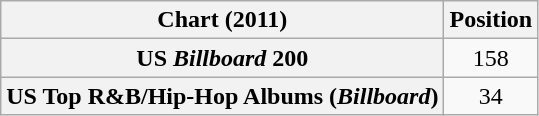<table class="wikitable sortable plainrowheaders" style="text-align:center">
<tr>
<th scope="col">Chart (2011)</th>
<th scope="col">Position</th>
</tr>
<tr>
<th scope="row">US <em>Billboard</em> 200</th>
<td>158</td>
</tr>
<tr>
<th scope="row">US Top R&B/Hip-Hop Albums (<em>Billboard</em>)</th>
<td>34</td>
</tr>
</table>
